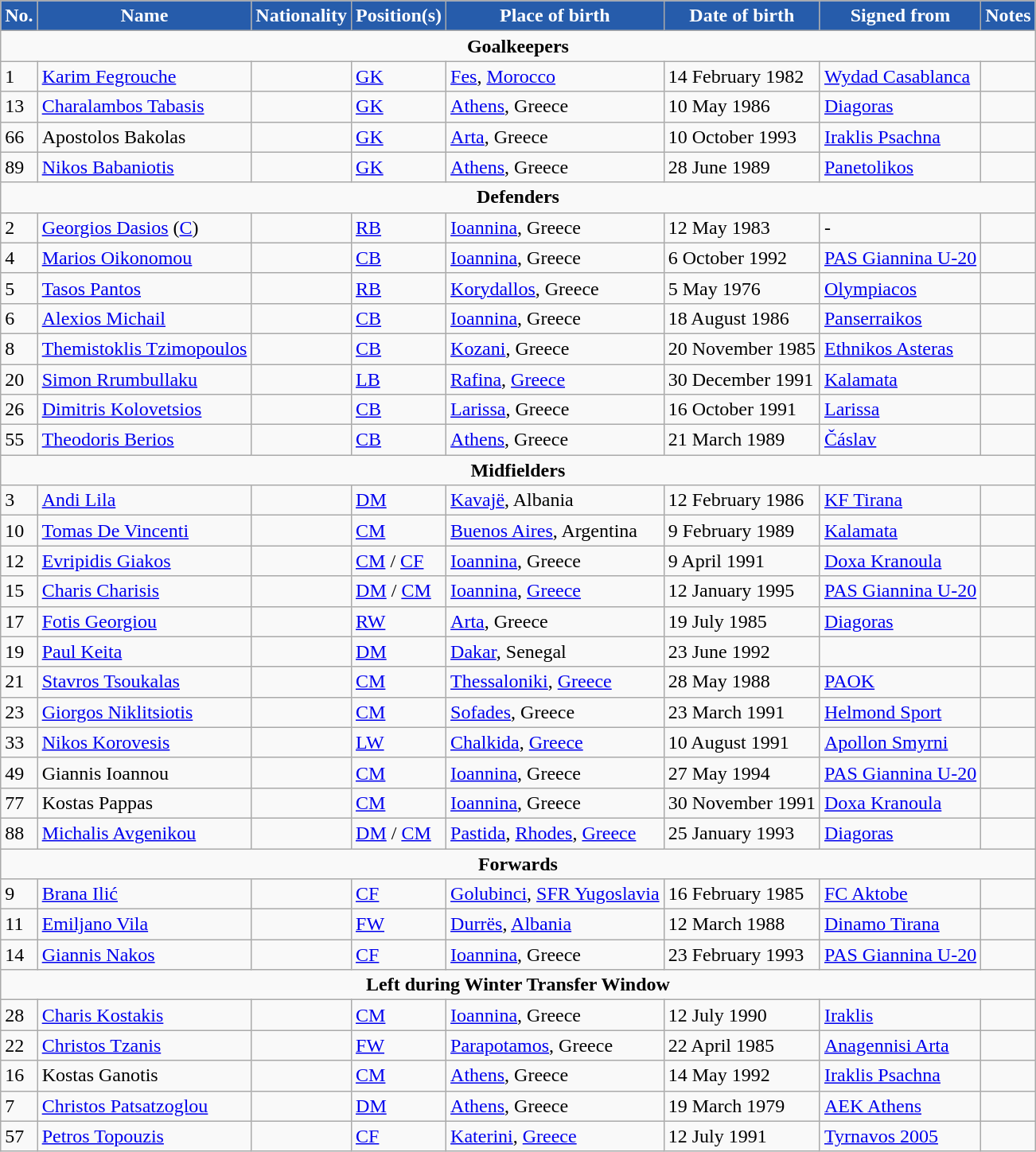<table class="wikitable">
<tr>
<th style="background:#265cab; color:white; text-align:center;">No.</th>
<th style="background:#265cab; color:white; text-align:center;">Name</th>
<th style="background:#265cab; color:white; text-align:center;">Nationality</th>
<th style="background:#265cab; color:white; text-align:center;">Position(s)</th>
<th style="background:#265cab; color:white; text-align:center;">Place of birth</th>
<th style="background:#265cab; color:white; text-align:center;">Date of birth</th>
<th style="background:#265cab; color:white; text-align:center;">Signed from</th>
<th style="background:#265cab; color:white; text-align:center;">Notes</th>
</tr>
<tr>
<td colspan=8 style="text-align:center;"><strong>Goalkeepers</strong></td>
</tr>
<tr>
<td>1</td>
<td><a href='#'>Karim Fegrouche</a></td>
<td></td>
<td><a href='#'>GK</a></td>
<td><a href='#'>Fes</a>, <a href='#'>Morocco</a></td>
<td>14 February 1982</td>
<td> <a href='#'>Wydad Casablanca</a></td>
<td></td>
</tr>
<tr>
<td>13</td>
<td><a href='#'>Charalambos Tabasis</a></td>
<td></td>
<td><a href='#'>GK</a></td>
<td><a href='#'>Athens</a>, Greece</td>
<td>10 May 1986</td>
<td> <a href='#'>Diagoras</a></td>
<td></td>
</tr>
<tr>
<td>66</td>
<td>Apostolos Bakolas</td>
<td></td>
<td><a href='#'>GK</a></td>
<td><a href='#'>Arta</a>, Greece</td>
<td>10 October 1993</td>
<td> <a href='#'>Iraklis Psachna</a></td>
<td></td>
</tr>
<tr>
<td>89</td>
<td><a href='#'>Nikos Babaniotis</a></td>
<td></td>
<td><a href='#'>GK</a></td>
<td><a href='#'>Athens</a>, Greece</td>
<td>28 June 1989</td>
<td> <a href='#'>Panetolikos</a></td>
<td></td>
</tr>
<tr>
<td colspan=8 style="text-align:center;"><strong>Defenders</strong></td>
</tr>
<tr>
<td>2</td>
<td><a href='#'>Georgios Dasios</a> (<a href='#'>C</a>)</td>
<td></td>
<td><a href='#'>RB</a></td>
<td><a href='#'>Ioannina</a>, Greece</td>
<td>12 May 1983</td>
<td>-</td>
<td></td>
</tr>
<tr>
<td>4</td>
<td><a href='#'>Marios Oikonomou</a></td>
<td></td>
<td><a href='#'>CB</a></td>
<td><a href='#'>Ioannina</a>, Greece</td>
<td>6 October 1992</td>
<td> <a href='#'>PAS Giannina U-20</a></td>
<td></td>
</tr>
<tr>
<td>5</td>
<td><a href='#'>Tasos Pantos</a></td>
<td></td>
<td><a href='#'>RB</a></td>
<td><a href='#'>Korydallos</a>, Greece</td>
<td>5 May 1976</td>
<td> <a href='#'>Olympiacos</a></td>
<td></td>
</tr>
<tr>
<td>6</td>
<td><a href='#'>Alexios Michail</a></td>
<td></td>
<td><a href='#'>CB</a></td>
<td><a href='#'>Ioannina</a>, Greece</td>
<td>18 August 1986</td>
<td> <a href='#'>Panserraikos</a></td>
<td></td>
</tr>
<tr>
<td>8</td>
<td><a href='#'>Themistoklis Tzimopoulos</a></td>
<td></td>
<td><a href='#'>CB</a></td>
<td><a href='#'>Kozani</a>, Greece</td>
<td>20 November 1985</td>
<td> <a href='#'>Ethnikos Asteras</a></td>
<td></td>
</tr>
<tr>
<td>20</td>
<td><a href='#'>Simon Rrumbullaku</a></td>
<td> </td>
<td><a href='#'>LB</a></td>
<td><a href='#'>Rafina</a>, <a href='#'>Greece</a></td>
<td>30 December 1991</td>
<td> <a href='#'>Kalamata</a></td>
<td></td>
</tr>
<tr>
<td>26</td>
<td><a href='#'>Dimitris Kolovetsios</a></td>
<td></td>
<td><a href='#'>CB</a></td>
<td><a href='#'>Larissa</a>, Greece</td>
<td>16 October 1991</td>
<td> <a href='#'>Larissa</a></td>
<td></td>
</tr>
<tr>
<td>55</td>
<td><a href='#'>Theodoris Berios</a></td>
<td></td>
<td><a href='#'>CB</a></td>
<td><a href='#'>Athens</a>, Greece</td>
<td>21 March 1989</td>
<td> <a href='#'>Čáslav</a></td>
<td></td>
</tr>
<tr>
<td colspan=8 style="text-align:center;"><strong>Midfielders</strong></td>
</tr>
<tr>
<td>3</td>
<td><a href='#'>Andi Lila</a></td>
<td></td>
<td><a href='#'>DM</a></td>
<td><a href='#'>Kavajë</a>, Albania</td>
<td>12 February 1986</td>
<td> <a href='#'>KF Tirana</a></td>
<td></td>
</tr>
<tr>
<td>10</td>
<td><a href='#'>Tomas De Vincenti</a></td>
<td></td>
<td><a href='#'>CM</a></td>
<td><a href='#'>Buenos Aires</a>, Argentina</td>
<td>9 February 1989</td>
<td> <a href='#'>Kalamata</a></td>
<td></td>
</tr>
<tr>
<td>12</td>
<td><a href='#'>Evripidis Giakos</a></td>
<td></td>
<td><a href='#'>CM</a> / <a href='#'>CF</a></td>
<td><a href='#'>Ioannina</a>, Greece</td>
<td>9 April 1991</td>
<td> <a href='#'>Doxa Kranoula</a></td>
<td></td>
</tr>
<tr>
<td>15</td>
<td><a href='#'>Charis Charisis</a></td>
<td></td>
<td><a href='#'>DM</a> / <a href='#'>CM</a></td>
<td><a href='#'>Ioannina</a>, <a href='#'>Greece</a></td>
<td>12 January 1995</td>
<td> <a href='#'>PAS Giannina U-20</a></td>
<td></td>
</tr>
<tr>
<td>17</td>
<td><a href='#'>Fotis Georgiou</a></td>
<td></td>
<td><a href='#'>RW</a></td>
<td><a href='#'>Arta</a>, Greece</td>
<td>19 July 1985</td>
<td> <a href='#'>Diagoras</a></td>
<td></td>
</tr>
<tr>
<td>19</td>
<td><a href='#'>Paul Keita</a></td>
<td></td>
<td><a href='#'>DM</a></td>
<td><a href='#'>Dakar</a>, Senegal</td>
<td>23 June 1992</td>
<td></td>
<td></td>
</tr>
<tr>
<td>21</td>
<td><a href='#'>Stavros Tsoukalas</a></td>
<td></td>
<td><a href='#'>CM</a></td>
<td><a href='#'>Thessaloniki</a>, <a href='#'>Greece</a></td>
<td>28 May 1988</td>
<td> <a href='#'>PAOK</a></td>
<td></td>
</tr>
<tr>
<td>23</td>
<td><a href='#'>Giorgos Niklitsiotis</a></td>
<td></td>
<td><a href='#'>CM</a></td>
<td><a href='#'>Sofades</a>, Greece</td>
<td>23 March 1991</td>
<td> <a href='#'>Helmond Sport</a></td>
<td></td>
</tr>
<tr>
<td>33</td>
<td><a href='#'>Nikos Korovesis</a></td>
<td></td>
<td><a href='#'>LW</a></td>
<td><a href='#'>Chalkida</a>, <a href='#'>Greece</a></td>
<td>10 August 1991</td>
<td> <a href='#'>Apollon Smyrni</a></td>
<td></td>
</tr>
<tr>
<td>49</td>
<td>Giannis Ioannou</td>
<td></td>
<td><a href='#'>CM</a></td>
<td><a href='#'>Ioannina</a>, Greece</td>
<td>27 May 1994</td>
<td> <a href='#'>PAS Giannina U-20</a></td>
<td></td>
</tr>
<tr>
<td>77</td>
<td>Kostas Pappas</td>
<td></td>
<td><a href='#'>CM</a></td>
<td><a href='#'>Ioannina</a>, Greece</td>
<td>30 November 1991</td>
<td> <a href='#'>Doxa Kranoula</a></td>
<td></td>
</tr>
<tr>
<td>88</td>
<td><a href='#'>Michalis Avgenikou</a></td>
<td></td>
<td><a href='#'>DM</a> / <a href='#'>CM</a></td>
<td><a href='#'>Pastida</a>, <a href='#'>Rhodes</a>, <a href='#'>Greece</a></td>
<td>25 January 1993</td>
<td> <a href='#'>Diagoras</a></td>
<td></td>
</tr>
<tr>
<td colspan=8 style="text-align:center;"><strong>Forwards</strong></td>
</tr>
<tr>
<td>9</td>
<td><a href='#'>Brana Ilić</a></td>
<td></td>
<td><a href='#'>CF</a></td>
<td><a href='#'>Golubinci</a>, <a href='#'>SFR Yugoslavia</a></td>
<td>16 February 1985</td>
<td> <a href='#'>FC Aktobe</a></td>
<td></td>
</tr>
<tr>
<td>11</td>
<td><a href='#'>Emiljano Vila</a></td>
<td></td>
<td><a href='#'>FW</a></td>
<td><a href='#'>Durrës</a>, <a href='#'>Albania</a></td>
<td>12 March 1988</td>
<td> <a href='#'>Dinamo Tirana</a></td>
<td></td>
</tr>
<tr>
<td>14</td>
<td><a href='#'>Giannis Nakos</a></td>
<td></td>
<td><a href='#'>CF</a></td>
<td><a href='#'>Ioannina</a>, Greece</td>
<td>23 February 1993</td>
<td> <a href='#'>PAS Giannina U-20</a></td>
<td></td>
</tr>
<tr>
<td colspan=8 style="text-align:center;"><strong>Left during Winter Transfer Window</strong></td>
</tr>
<tr>
<td>28</td>
<td><a href='#'>Charis Kostakis</a></td>
<td></td>
<td><a href='#'>CM</a></td>
<td><a href='#'>Ioannina</a>, Greece</td>
<td>12 July 1990</td>
<td> <a href='#'>Iraklis</a></td>
<td></td>
</tr>
<tr>
<td>22</td>
<td><a href='#'>Christos Tzanis</a></td>
<td></td>
<td><a href='#'>FW</a></td>
<td><a href='#'>Parapotamos</a>, Greece</td>
<td>22 April 1985</td>
<td> <a href='#'>Anagennisi Arta</a></td>
<td></td>
</tr>
<tr>
<td>16</td>
<td>Kostas Ganotis</td>
<td></td>
<td><a href='#'>CM</a></td>
<td><a href='#'>Athens</a>, Greece</td>
<td>14 May 1992</td>
<td> <a href='#'>Iraklis Psachna</a></td>
<td></td>
</tr>
<tr>
<td>7</td>
<td><a href='#'>Christos Patsatzoglou</a></td>
<td></td>
<td><a href='#'>DM</a></td>
<td><a href='#'>Athens</a>, Greece</td>
<td>19 March 1979</td>
<td> <a href='#'>AEK Athens</a></td>
<td></td>
</tr>
<tr>
<td>57</td>
<td><a href='#'>Petros Topouzis</a></td>
<td></td>
<td><a href='#'>CF</a></td>
<td><a href='#'>Katerini</a>, <a href='#'>Greece</a></td>
<td>12 July 1991</td>
<td> <a href='#'>Tyrnavos 2005</a></td>
<td></td>
</tr>
</table>
